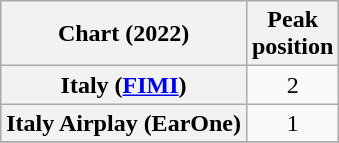<table class="wikitable sortable plainrowheaders" style="text-align:center">
<tr>
<th scope="col">Chart (2022)</th>
<th scope="col">Peak<br>position</th>
</tr>
<tr>
<th scope="row">Italy (<a href='#'>FIMI</a>)</th>
<td>2</td>
</tr>
<tr>
<th scope="row">Italy Airplay (EarOne)</th>
<td>1</td>
</tr>
<tr>
</tr>
</table>
